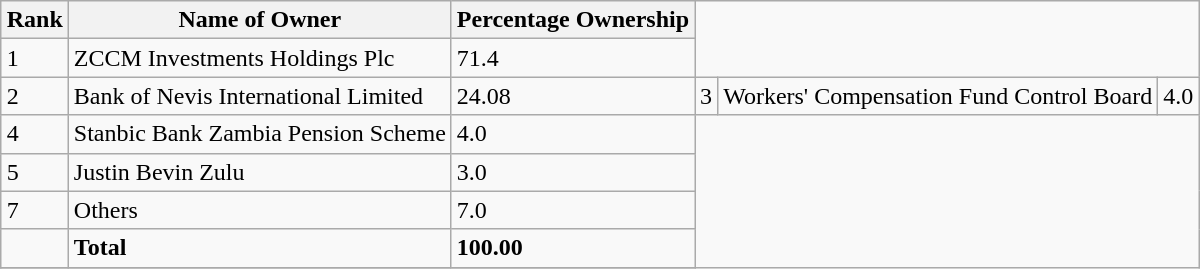<table class="wikitable sortable" style="margin: 0.5em auto">
<tr>
<th>Rank</th>
<th>Name of Owner</th>
<th>Percentage Ownership</th>
</tr>
<tr>
<td>1</td>
<td>ZCCM Investments Holdings Plc</td>
<td>71.4</td>
</tr>
<tr>
<td>2</td>
<td>Bank of Nevis International Limited</td>
<td>24.08</td>
<td>3</td>
<td>Workers' Compensation Fund Control Board</td>
<td>4.0</td>
</tr>
<tr>
<td>4</td>
<td>Stanbic Bank Zambia Pension Scheme</td>
<td>4.0</td>
</tr>
<tr>
<td>5</td>
<td>Justin Bevin Zulu</td>
<td>3.0</td>
</tr>
<tr>
<td>7</td>
<td>Others</td>
<td>7.0</td>
</tr>
<tr>
<td></td>
<td><strong>Total</strong></td>
<td><strong>100.00</strong></td>
</tr>
<tr>
</tr>
</table>
